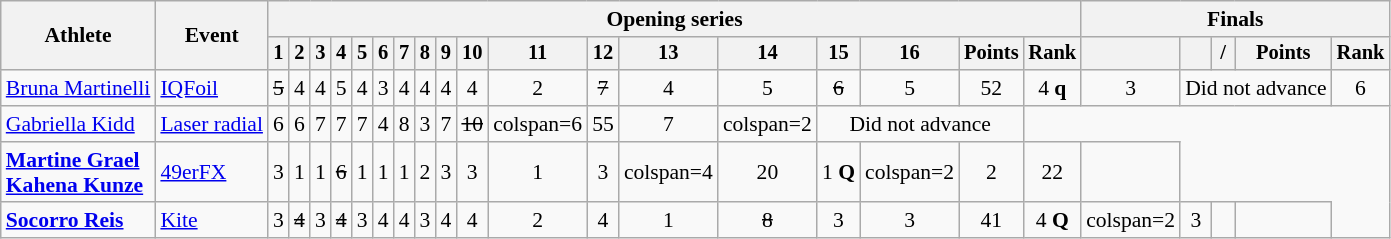<table class=wikitable style=font-size:90%;text-align:center>
<tr>
<th rowspan=2>Athlete</th>
<th rowspan=2>Event</th>
<th colspan=18>Opening series</th>
<th colspan=5>Finals</th>
</tr>
<tr style=font-size:95%>
<th>1</th>
<th>2</th>
<th>3</th>
<th>4</th>
<th>5</th>
<th>6</th>
<th>7</th>
<th>8</th>
<th>9</th>
<th>10</th>
<th>11</th>
<th>12</th>
<th>13</th>
<th>14</th>
<th>15</th>
<th>16</th>
<th>Points</th>
<th>Rank</th>
<th></th>
<th></th>
<th> / </th>
<th>Points</th>
<th>Rank</th>
</tr>
<tr>
<td align=left><a href='#'>Bruna Martinelli</a></td>
<td align=left><a href='#'>IQFoil</a></td>
<td><s>5</s></td>
<td>4</td>
<td>4</td>
<td>5</td>
<td>4</td>
<td>3</td>
<td>4</td>
<td>4</td>
<td>4</td>
<td>4</td>
<td>2</td>
<td><s>7</s></td>
<td>4</td>
<td>5</td>
<td><s>6</s></td>
<td>5</td>
<td>52</td>
<td>4 <strong>q</strong></td>
<td>3</td>
<td colspan=3>Did not advance</td>
<td>6</td>
</tr>
<tr>
<td align=left><a href='#'>Gabriella Kidd</a></td>
<td align=left><a href='#'>Laser radial</a></td>
<td>6</td>
<td>6</td>
<td>7</td>
<td>7</td>
<td>7</td>
<td>4</td>
<td>8</td>
<td>3</td>
<td>7</td>
<td><s>10</s></td>
<td>colspan=6 </td>
<td>55</td>
<td>7</td>
<td>colspan=2 </td>
<td colspan=3>Did not advance</td>
</tr>
<tr>
<td align=left><strong><a href='#'>Martine Grael</a><br><a href='#'>Kahena Kunze</a></strong></td>
<td align=left><a href='#'>49erFX</a></td>
<td>3</td>
<td>1</td>
<td>1</td>
<td><s>6<br></s></td>
<td>1</td>
<td>1</td>
<td>1</td>
<td>2</td>
<td>3</td>
<td>3</td>
<td>1</td>
<td>3</td>
<td>colspan=4 </td>
<td>20</td>
<td>1 <strong>Q</strong></td>
<td>colspan=2 </td>
<td>2<br></td>
<td>22</td>
<td></td>
</tr>
<tr>
<td align=left><strong><a href='#'>Socorro Reis</a></strong></td>
<td align=left><a href='#'>Kite</a></td>
<td>3</td>
<td><s>4</s></td>
<td>3</td>
<td><s>4</s></td>
<td>3</td>
<td>4</td>
<td>4</td>
<td>3</td>
<td>4</td>
<td>4</td>
<td>2</td>
<td>4</td>
<td>1</td>
<td><s>8<br></s></td>
<td>3</td>
<td>3</td>
<td>41</td>
<td>4 <strong>Q</strong></td>
<td>colspan=2 </td>
<td>3</td>
<td></td>
<td></td>
</tr>
</table>
